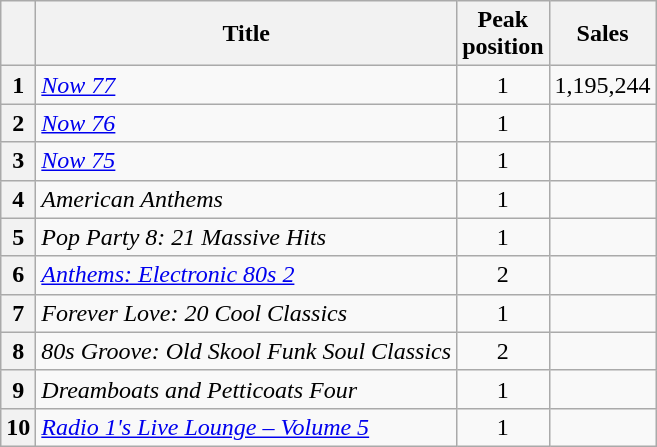<table class="wikitable plainrowheaders">
<tr>
<th scope=col></th>
<th scope=col>Title</th>
<th scope=col>Peak<br>position</th>
<th scope=col>Sales</th>
</tr>
<tr>
<th scope=row style="text-align:center;">1</th>
<td><em><a href='#'>Now 77</a></em></td>
<td align="center">1</td>
<td align="right">1,195,244</td>
</tr>
<tr>
<th scope=row style="text-align:center;">2</th>
<td><em><a href='#'>Now 76</a></em></td>
<td align="center">1</td>
<td align="right"></td>
</tr>
<tr>
<th scope=row style="text-align:center;">3</th>
<td><em><a href='#'>Now 75</a></em></td>
<td align="center">1</td>
<td align="right"></td>
</tr>
<tr>
<th scope=row style="text-align:center;">4</th>
<td><em>American Anthems</em></td>
<td align="center">1</td>
<td align="right"></td>
</tr>
<tr>
<th scope=row style="text-align:center;">5</th>
<td><em>Pop Party 8: 21 Massive Hits</em></td>
<td align="center">1</td>
<td align="right"></td>
</tr>
<tr>
<th scope=row style="text-align:center;">6</th>
<td><em><a href='#'>Anthems: Electronic 80s 2</a></em></td>
<td align="center">2</td>
<td align="right"></td>
</tr>
<tr>
<th scope=row style="text-align:center;">7</th>
<td><em>Forever Love: 20 Cool Classics</em></td>
<td align="center">1</td>
<td align="right"></td>
</tr>
<tr>
<th scope=row style="text-align:center;">8</th>
<td><em>80s Groove: Old Skool Funk Soul Classics</em></td>
<td align="center">2</td>
<td align="right"></td>
</tr>
<tr>
<th scope=row style="text-align:center;">9</th>
<td><em>Dreamboats and Petticoats Four</em></td>
<td align="center">1</td>
<td align="right"></td>
</tr>
<tr>
<th scope=row style="text-align:center;">10</th>
<td><em><a href='#'>Radio 1's Live Lounge – Volume 5</a></em></td>
<td align="center">1</td>
<td align="right"></td>
</tr>
</table>
